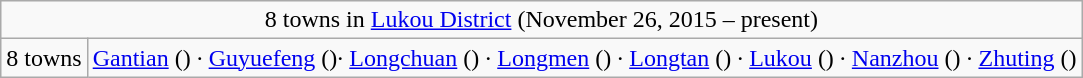<table class="wikitable">
<tr>
<td style="text-align:center;" colspan="2">8 towns in <a href='#'>Lukou District</a> (November 26, 2015 – present)</td>
</tr>
<tr align=left>
<td align=center>8 towns</td>
<td><a href='#'>Gantian</a> () · <a href='#'>Guyuefeng</a> ()· <a href='#'>Longchuan</a> () · <a href='#'>Longmen</a> () · <a href='#'>Longtan</a> () · <a href='#'>Lukou</a> () · <a href='#'>Nanzhou</a> ()  · <a href='#'>Zhuting</a> ()</td>
</tr>
</table>
